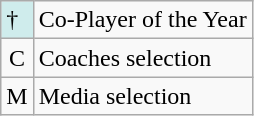<table class="wikitable">
<tr>
<td style="background:#cfecec;">†</td>
<td>Co-Player of the Year</td>
</tr>
<tr>
<td style="text-align:center;">C</td>
<td>Coaches selection</td>
</tr>
<tr>
<td style="text-align:center;">M</td>
<td>Media selection</td>
</tr>
</table>
